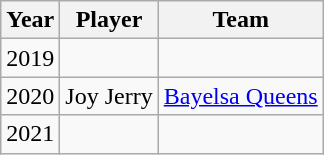<table class="wikitable">
<tr>
<th>Year</th>
<th>Player</th>
<th>Team</th>
</tr>
<tr>
<td align=center>2019</td>
<td></td>
<td></td>
</tr>
<tr>
<td align=center>2020</td>
<td>Joy Jerry</td>
<td><a href='#'>Bayelsa Queens</a></td>
</tr>
<tr>
<td align=center>2021</td>
<td></td>
<td></td>
</tr>
</table>
